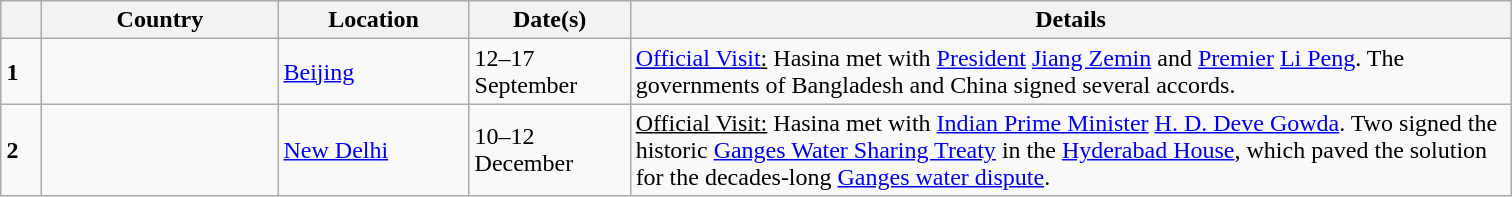<table class="wikitable outercollapse sortable" style="margin: 1em auto 1em auto">
<tr>
<th width="20"></th>
<th width="150">Country</th>
<th width=120>Location</th>
<th width=100>Date(s)</th>
<th width="580">Details</th>
</tr>
<tr>
<td><strong>1</strong></td>
<td></td>
<td><a href='#'>Beijing</a></td>
<td>12–17 September</td>
<td><u><a href='#'>Official Visit</a>:</u> Hasina met with <a href='#'>President</a> <a href='#'>Jiang Zemin</a> and <a href='#'>Premier</a> <a href='#'>Li Peng</a>. The governments of Bangladesh and China signed several accords.</td>
</tr>
<tr>
<td><strong>2</strong></td>
<td></td>
<td><a href='#'>New Delhi</a></td>
<td>10–12 December</td>
<td><u>Official Visit:</u> Hasina met with <a href='#'>Indian Prime Minister</a> <a href='#'>H. D. Deve Gowda</a>. Two signed the historic <a href='#'>Ganges Water Sharing Treaty</a> in the <a href='#'>Hyderabad House</a>, which paved the solution for the decades-long <a href='#'>Ganges water dispute</a>.</td>
</tr>
</table>
